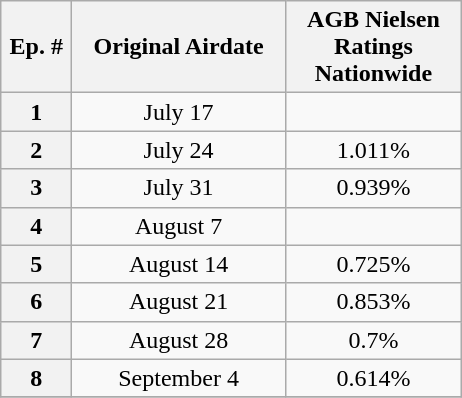<table class="wikitable" style="text-align:center">
<tr>
<th rowspan=1 style="width:40px">Ep. #</th>
<th style="width:135px">Original Airdate</th>
<th width="110">AGB Nielsen Ratings Nationwide</th>
</tr>
<tr>
<th>1</th>
<td>July 17</td>
<td></td>
</tr>
<tr>
<th>2</th>
<td>July 24</td>
<td>1.011%</td>
</tr>
<tr>
<th>3</th>
<td>July 31</td>
<td>0.939%</td>
</tr>
<tr>
<th>4</th>
<td>August 7</td>
<td></td>
</tr>
<tr>
<th>5</th>
<td>August 14</td>
<td>0.725%</td>
</tr>
<tr>
<th>6</th>
<td>August 21</td>
<td>0.853%</td>
</tr>
<tr>
<th>7</th>
<td>August 28</td>
<td>0.7%</td>
</tr>
<tr>
<th>8</th>
<td>September 4</td>
<td>0.614%</td>
</tr>
<tr>
</tr>
</table>
